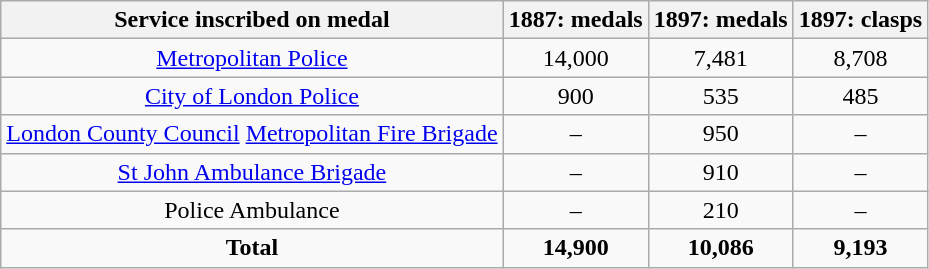<table class="wikitable" border="1">
<tr>
<th>Service inscribed on medal</th>
<th>1887: medals</th>
<th>1897: medals</th>
<th>1897: clasps</th>
</tr>
<tr>
<td align=center><a href='#'>Metropolitan Police</a></td>
<td align=center>14,000</td>
<td align=center>7,481</td>
<td align=center>8,708</td>
</tr>
<tr>
<td align=center><a href='#'>City of London Police</a></td>
<td align=center>900</td>
<td align=center>535</td>
<td align=center>485</td>
</tr>
<tr>
<td align=center><a href='#'>London County Council</a> <a href='#'>Metropolitan Fire Brigade</a></td>
<td align=center>–</td>
<td align=center>950</td>
<td align=center>–</td>
</tr>
<tr>
<td align=center><a href='#'>St John Ambulance Brigade</a></td>
<td align=center>–</td>
<td align=center>910</td>
<td align=center>–</td>
</tr>
<tr>
<td align=center>Police Ambulance</td>
<td align=center>–</td>
<td align=center>210</td>
<td align=center>–</td>
</tr>
<tr>
<td align=center><strong>Total</strong></td>
<td align=center><strong>14,900</strong></td>
<td align=center><strong>10,086</strong></td>
<td align=center><strong>9,193</strong></td>
</tr>
</table>
